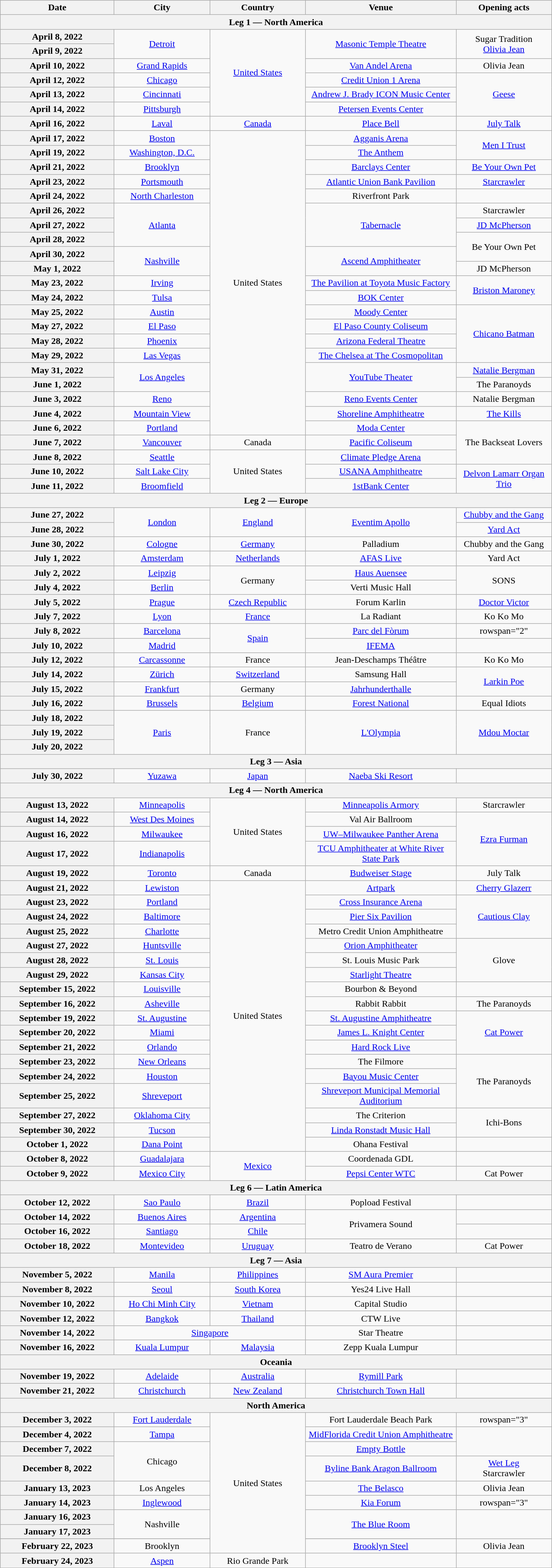<table class="wikitable plainrowheaders" style="text-align:center;">
<tr>
<th scope="col" style="width:12em;">Date</th>
<th scope="col" style="width:10em;">City</th>
<th scope="col" style="width:10em;">Country</th>
<th scope="col" style="width:16em;">Venue</th>
<th scope="col" style="width:10em;">Opening acts</th>
</tr>
<tr>
<th colspan="5">Leg 1 — North America</th>
</tr>
<tr>
<th scope="row" style="text-align:center;">April 8, 2022</th>
<td rowspan="2"><a href='#'>Detroit</a></td>
<td rowspan="6"><a href='#'>United States</a></td>
<td rowspan="2"><a href='#'>Masonic Temple Theatre</a></td>
<td rowspan="2">Sugar Tradition<br><a href='#'>Olivia Jean</a></td>
</tr>
<tr>
<th scope="row" style="text-align:center;">April 9, 2022</th>
</tr>
<tr>
<th scope="row" style="text-align:center;">April 10, 2022</th>
<td><a href='#'>Grand Rapids</a></td>
<td><a href='#'>Van Andel Arena</a></td>
<td>Olivia Jean</td>
</tr>
<tr>
<th scope="row" style="text-align:center;">April 12, 2022</th>
<td><a href='#'>Chicago</a></td>
<td><a href='#'>Credit Union 1 Arena</a></td>
<td rowspan="3"><a href='#'>Geese</a></td>
</tr>
<tr>
<th scope="row" style="text-align:center;">April 13, 2022</th>
<td><a href='#'>Cincinnati</a></td>
<td><a href='#'>Andrew J. Brady ICON Music Center</a></td>
</tr>
<tr>
<th scope="row" style="text-align:center;">April 14, 2022</th>
<td><a href='#'>Pittsburgh</a></td>
<td><a href='#'>Petersen Events Center</a></td>
</tr>
<tr>
<th scope="row" style="text-align:center;">April 16, 2022</th>
<td><a href='#'>Laval</a></td>
<td><a href='#'>Canada</a></td>
<td><a href='#'>Place Bell</a></td>
<td><a href='#'>July Talk</a></td>
</tr>
<tr>
<th scope="row" style="text-align:center;">April 17, 2022</th>
<td><a href='#'>Boston</a></td>
<td rowspan="21">United States</td>
<td><a href='#'>Agganis Arena</a></td>
<td rowspan="2"><a href='#'>Men I Trust</a></td>
</tr>
<tr>
<th scope="row" style="text-align:center;">April 19, 2022</th>
<td><a href='#'>Washington, D.C.</a></td>
<td><a href='#'>The Anthem</a></td>
</tr>
<tr>
<th scope="row" style="text-align:center;">April 21, 2022</th>
<td><a href='#'>Brooklyn</a></td>
<td><a href='#'>Barclays Center</a></td>
<td><a href='#'>Be Your Own Pet</a></td>
</tr>
<tr>
<th scope="row" style="text-align:center;">April 23, 2022</th>
<td><a href='#'>Portsmouth</a></td>
<td><a href='#'>Atlantic Union Bank Pavilion</a></td>
<td><a href='#'>Starcrawler</a></td>
</tr>
<tr>
<th scope="row" style="text-align:center;">April 24, 2022</th>
<td><a href='#'>North Charleston</a></td>
<td>Riverfront Park</td>
<td></td>
</tr>
<tr>
<th scope="row" style="text-align:center;">April 26, 2022</th>
<td rowspan="3"><a href='#'>Atlanta</a></td>
<td rowspan="3"><a href='#'>Tabernacle</a></td>
<td>Starcrawler</td>
</tr>
<tr>
<th scope="row" style="text-align:center;">April 27, 2022</th>
<td><a href='#'>JD McPherson</a></td>
</tr>
<tr>
<th scope="row" style="text-align:center;">April 28, 2022</th>
<td rowspan="2">Be Your Own Pet</td>
</tr>
<tr>
<th scope="row" style="text-align:center;">April 30, 2022</th>
<td rowspan="2"><a href='#'>Nashville</a></td>
<td rowspan="2"><a href='#'>Ascend Amphitheater</a></td>
</tr>
<tr>
<th scope="row" style="text-align:center;">May 1, 2022</th>
<td>JD McPherson</td>
</tr>
<tr>
<th scope="row" style="text-align:center;">May 23, 2022</th>
<td><a href='#'>Irving</a></td>
<td><a href='#'>The Pavilion at Toyota Music Factory</a></td>
<td rowspan="2"><a href='#'>Briston Maroney</a></td>
</tr>
<tr>
<th scope="row" style="text-align:center;">May 24, 2022</th>
<td><a href='#'>Tulsa</a></td>
<td><a href='#'>BOK Center</a></td>
</tr>
<tr>
<th scope="row" style="text-align:center;">May 25, 2022</th>
<td><a href='#'>Austin</a></td>
<td><a href='#'>Moody Center</a></td>
<td rowspan="4"><a href='#'>Chicano Batman</a></td>
</tr>
<tr>
<th scope="row" style="text-align:center;">May 27, 2022</th>
<td><a href='#'>El Paso</a></td>
<td><a href='#'>El Paso County Coliseum</a></td>
</tr>
<tr>
<th scope="row" style="text-align:center;">May 28, 2022</th>
<td><a href='#'>Phoenix</a></td>
<td><a href='#'>Arizona Federal Theatre</a></td>
</tr>
<tr>
<th scope="row" style="text-align:center;">May 29, 2022</th>
<td><a href='#'>Las Vegas</a></td>
<td><a href='#'>The Chelsea at The Cosmopolitan</a></td>
</tr>
<tr>
<th scope="row" style="text-align:center;">May 31, 2022</th>
<td rowspan="2"><a href='#'>Los Angeles</a></td>
<td rowspan="2"><a href='#'>YouTube Theater</a></td>
<td><a href='#'>Natalie Bergman</a></td>
</tr>
<tr>
<th scope="row" style="text-align:center;">June 1, 2022</th>
<td>The Paranoyds</td>
</tr>
<tr>
<th scope="row" style="text-align:center;">June 3, 2022</th>
<td><a href='#'>Reno</a></td>
<td><a href='#'>Reno Events Center</a></td>
<td>Natalie Bergman</td>
</tr>
<tr>
<th scope="row" style="text-align:center;">June 4, 2022</th>
<td><a href='#'>Mountain View</a></td>
<td><a href='#'>Shoreline Amphitheatre</a></td>
<td><a href='#'>The Kills</a></td>
</tr>
<tr>
<th scope="row" style="text-align:center;">June 6, 2022</th>
<td><a href='#'>Portland</a></td>
<td><a href='#'>Moda Center</a></td>
<td rowspan="3">The Backseat Lovers</td>
</tr>
<tr>
<th scope="row" style="text-align:center;">June 7, 2022</th>
<td><a href='#'>Vancouver</a></td>
<td>Canada</td>
<td><a href='#'>Pacific Coliseum</a></td>
</tr>
<tr>
<th scope="row" style="text-align:center;">June 8, 2022</th>
<td><a href='#'>Seattle</a></td>
<td rowspan="3">United States</td>
<td><a href='#'>Climate Pledge Arena</a></td>
</tr>
<tr>
<th scope="row" style="text-align:center;">June 10, 2022</th>
<td><a href='#'>Salt Lake City</a></td>
<td><a href='#'>USANA Amphitheatre</a></td>
<td rowspan="2"><a href='#'>Delvon Lamarr Organ Trio</a></td>
</tr>
<tr>
<th scope="row" style="text-align:center;">June 11, 2022</th>
<td><a href='#'>Broomfield</a></td>
<td><a href='#'>1stBank Center</a></td>
</tr>
<tr>
<th colspan="5">Leg 2 — Europe</th>
</tr>
<tr>
<th scope="row" style="text-align:center;">June 27, 2022</th>
<td rowspan="2"><a href='#'>London</a></td>
<td rowspan="2"><a href='#'>England</a></td>
<td rowspan="2"><a href='#'>Eventim Apollo</a></td>
<td><a href='#'>Chubby and the Gang</a></td>
</tr>
<tr>
<th scope="row" style="text-align:center;">June 28, 2022</th>
<td><a href='#'>Yard Act</a></td>
</tr>
<tr>
<th scope="row" style="text-align:center;">June 30, 2022</th>
<td><a href='#'>Cologne</a></td>
<td><a href='#'>Germany</a></td>
<td>Palladium</td>
<td>Chubby and the Gang</td>
</tr>
<tr>
<th scope="row" style="text-align:center;">July 1, 2022</th>
<td><a href='#'>Amsterdam</a></td>
<td><a href='#'>Netherlands</a></td>
<td><a href='#'>AFAS Live</a></td>
<td>Yard Act</td>
</tr>
<tr>
<th scope="row" style="text-align:center;">July 2, 2022</th>
<td><a href='#'>Leipzig</a></td>
<td rowspan="2">Germany</td>
<td><a href='#'>Haus Auensee</a></td>
<td rowspan="2">SONS</td>
</tr>
<tr>
<th scope="row" style="text-align:center;">July 4, 2022</th>
<td><a href='#'>Berlin</a></td>
<td>Verti Music Hall</td>
</tr>
<tr>
<th scope="row" style="text-align:center;">July 5, 2022</th>
<td><a href='#'>Prague</a></td>
<td><a href='#'>Czech Republic</a></td>
<td>Forum Karlin</td>
<td><a href='#'>Doctor Victor</a></td>
</tr>
<tr>
<th scope="row" style="text-align:center;">July 7, 2022</th>
<td><a href='#'>Lyon</a></td>
<td><a href='#'>France</a></td>
<td>La Radiant</td>
<td>Ko Ko Mo</td>
</tr>
<tr>
<th scope="row" style="text-align:center;">July 8, 2022</th>
<td><a href='#'>Barcelona</a></td>
<td rowspan="2"><a href='#'>Spain</a></td>
<td><a href='#'>Parc del Fòrum</a></td>
<td>rowspan="2" </td>
</tr>
<tr>
<th scope="row" style="text-align:center;">July 10, 2022</th>
<td><a href='#'>Madrid</a></td>
<td><a href='#'>IFEMA</a></td>
</tr>
<tr>
<th scope="row" style="text-align:center;">July 12, 2022</th>
<td><a href='#'>Carcassonne</a></td>
<td>France</td>
<td>Jean-Deschamps Théâtre</td>
<td>Ko Ko Mo</td>
</tr>
<tr>
<th scope="row" style="text-align:center;">July 14, 2022</th>
<td><a href='#'>Zürich</a></td>
<td><a href='#'>Switzerland</a></td>
<td>Samsung Hall</td>
<td rowspan="2"><a href='#'>Larkin Poe</a></td>
</tr>
<tr>
<th scope="row" style="text-align:center;">July 15, 2022</th>
<td><a href='#'>Frankfurt</a></td>
<td>Germany</td>
<td><a href='#'>Jahrhunderthalle</a></td>
</tr>
<tr>
<th scope="row" style="text-align:center;">July 16, 2022</th>
<td><a href='#'>Brussels</a></td>
<td><a href='#'>Belgium</a></td>
<td><a href='#'>Forest National</a></td>
<td>Equal Idiots</td>
</tr>
<tr>
<th scope="row" style="text-align:center;">July 18, 2022</th>
<td rowspan="3"><a href='#'>Paris</a></td>
<td rowspan="3">France</td>
<td rowspan="3"><a href='#'>L'Olympia</a></td>
<td rowspan="3"><a href='#'>Mdou Moctar</a></td>
</tr>
<tr>
<th scope="row" style="text-align:center;">July 19, 2022</th>
</tr>
<tr>
<th scope="row" style="text-align:center;">July 20, 2022</th>
</tr>
<tr>
<th colspan="5">Leg 3 — Asia</th>
</tr>
<tr>
<th scope="row" style="text-align:center;">July 30, 2022</th>
<td><a href='#'>Yuzawa</a></td>
<td><a href='#'>Japan</a></td>
<td><a href='#'>Naeba Ski Resort</a></td>
<td></td>
</tr>
<tr>
<th colspan="5">Leg 4 — North America</th>
</tr>
<tr>
<th scope="row" style="text-align:center;">August 13, 2022</th>
<td><a href='#'>Minneapolis</a></td>
<td rowspan="4">United States</td>
<td><a href='#'>Minneapolis Armory</a></td>
<td>Starcrawler</td>
</tr>
<tr>
<th scope="row" style="text-align:center;">August 14, 2022</th>
<td><a href='#'>West Des Moines</a></td>
<td>Val Air Ballroom</td>
<td rowspan="3"><a href='#'>Ezra Furman</a></td>
</tr>
<tr>
<th scope="row" style="text-align:center;">August 16, 2022</th>
<td><a href='#'>Milwaukee</a></td>
<td><a href='#'>UW–Milwaukee Panther Arena</a></td>
</tr>
<tr>
<th scope="row" style="text-align:center;">August 17, 2022</th>
<td><a href='#'>Indianapolis</a></td>
<td><a href='#'>TCU Amphitheater at White River State Park</a></td>
</tr>
<tr>
<th scope="row" style="text-align:center;">August 19, 2022</th>
<td><a href='#'>Toronto</a></td>
<td>Canada</td>
<td><a href='#'>Budweiser Stage</a></td>
<td>July Talk</td>
</tr>
<tr>
<th scope="row" style="text-align:center;">August 21, 2022</th>
<td><a href='#'>Lewiston</a></td>
<td rowspan="18">United States</td>
<td><a href='#'>Artpark</a></td>
<td><a href='#'>Cherry Glazerr</a></td>
</tr>
<tr>
<th scope="row" style="text-align:center;">August 23, 2022</th>
<td><a href='#'>Portland</a></td>
<td><a href='#'>Cross Insurance Arena</a></td>
<td rowspan="3"><a href='#'>Cautious Clay</a></td>
</tr>
<tr>
<th scope="row" style="text-align:center;">August 24, 2022</th>
<td><a href='#'>Baltimore</a></td>
<td><a href='#'>Pier Six Pavilion</a></td>
</tr>
<tr>
<th scope="row" style="text-align:center;">August 25, 2022</th>
<td><a href='#'>Charlotte</a></td>
<td>Metro Credit Union Amphitheatre</td>
</tr>
<tr>
<th scope="row" style="text-align:center;">August 27, 2022</th>
<td><a href='#'>Huntsville</a></td>
<td><a href='#'>Orion Amphitheater</a></td>
<td rowspan="3">Glove</td>
</tr>
<tr>
<th scope="row" style="text-align:center;">August 28, 2022</th>
<td><a href='#'>St. Louis</a></td>
<td>St. Louis Music Park</td>
</tr>
<tr>
<th scope="row" style="text-align:center;">August 29, 2022</th>
<td><a href='#'>Kansas City</a></td>
<td><a href='#'>Starlight Theatre</a></td>
</tr>
<tr>
<th scope="row" style="text-align:center;">September 15, 2022</th>
<td><a href='#'>Louisville</a></td>
<td>Bourbon & Beyond</td>
<td></td>
</tr>
<tr>
<th scope="row" style="text-align:center;">September 16, 2022</th>
<td><a href='#'>Asheville</a></td>
<td>Rabbit Rabbit</td>
<td>The Paranoyds</td>
</tr>
<tr>
<th scope="row" style="text-align:center;">September 19, 2022</th>
<td><a href='#'>St. Augustine</a></td>
<td><a href='#'>St. Augustine Amphitheatre</a></td>
<td rowspan="3"><a href='#'>Cat Power</a></td>
</tr>
<tr>
<th scope="row" style="text-align:center;">September 20, 2022</th>
<td><a href='#'>Miami</a></td>
<td><a href='#'>James L. Knight Center</a></td>
</tr>
<tr>
<th scope="row" style="text-align:center;">September 21, 2022</th>
<td><a href='#'>Orlando</a></td>
<td><a href='#'>Hard Rock Live</a></td>
</tr>
<tr>
<th scope="row" style="text-align:center;">September 23, 2022</th>
<td><a href='#'>New Orleans</a></td>
<td>The Filmore</td>
<td rowspan="3">The Paranoyds</td>
</tr>
<tr>
<th scope="row" style="text-align:center;">September 24, 2022</th>
<td><a href='#'>Houston</a></td>
<td><a href='#'>Bayou Music Center</a></td>
</tr>
<tr>
<th scope="row" style="text-align:center;">September 25, 2022</th>
<td><a href='#'>Shreveport</a></td>
<td><a href='#'>Shreveport Municipal Memorial Auditorium</a></td>
</tr>
<tr>
<th scope="row" style="text-align:center;">September 27, 2022</th>
<td><a href='#'>Oklahoma City</a></td>
<td>The Criterion</td>
<td rowspan="2">Ichi-Bons</td>
</tr>
<tr>
<th scope="row" style="text-align:center;">September 30, 2022</th>
<td><a href='#'>Tucson</a></td>
<td><a href='#'>Linda Ronstadt Music Hall</a></td>
</tr>
<tr>
<th scope="row" style="text-align:center;">October 1, 2022</th>
<td><a href='#'>Dana Point</a></td>
<td>Ohana Festival</td>
<td></td>
</tr>
<tr>
<th scope="row" style="text-align:center;">October 8, 2022</th>
<td><a href='#'>Guadalajara</a></td>
<td rowspan="2"><a href='#'>Mexico</a></td>
<td>Coordenada GDL</td>
<td></td>
</tr>
<tr>
<th scope="row" style="text-align:center;">October 9, 2022</th>
<td><a href='#'>Mexico City</a></td>
<td><a href='#'>Pepsi Center WTC</a></td>
<td>Cat Power</td>
</tr>
<tr>
<th colspan="5">Leg 6 — Latin America</th>
</tr>
<tr>
<th scope="row" style="text-align:center;">October 12, 2022</th>
<td><a href='#'>Sao Paulo</a></td>
<td><a href='#'>Brazil</a></td>
<td>Popload Festival</td>
<td></td>
</tr>
<tr>
<th scope="row" style="text-align:center;">October 14, 2022</th>
<td><a href='#'>Buenos Aires</a></td>
<td><a href='#'>Argentina</a></td>
<td rowspan="2">Privamera Sound</td>
<td></td>
</tr>
<tr>
<th scope="row" style="text-align:center;">October 16, 2022</th>
<td><a href='#'>Santiago</a></td>
<td><a href='#'>Chile</a></td>
<td></td>
</tr>
<tr>
<th scope="row" style="text-align:center;">October 18, 2022</th>
<td><a href='#'>Montevideo</a></td>
<td><a href='#'>Uruguay</a></td>
<td>Teatro de Verano</td>
<td>Cat Power</td>
</tr>
<tr>
<th colspan="5">Leg 7 — Asia</th>
</tr>
<tr>
<th scope="row" style="text-align:center;">November 5, 2022</th>
<td><a href='#'>Manila</a></td>
<td><a href='#'>Philippines</a></td>
<td><a href='#'>SM Aura Premier</a></td>
<td></td>
</tr>
<tr>
<th scope="row" style="text-align:center;">November 8, 2022</th>
<td><a href='#'>Seoul</a></td>
<td><a href='#'>South Korea</a></td>
<td>Yes24 Live Hall</td>
<td></td>
</tr>
<tr>
<th scope="row" style="text-align:center;">November 10, 2022</th>
<td><a href='#'>Ho Chi Minh City</a></td>
<td><a href='#'>Vietnam</a></td>
<td>Capital Studio</td>
<td></td>
</tr>
<tr>
<th scope="row" style="text-align:center;">November 12, 2022</th>
<td><a href='#'>Bangkok</a></td>
<td><a href='#'>Thailand</a></td>
<td>CTW Live</td>
<td></td>
</tr>
<tr>
<th scope="row" style="text-align:center;">November 14, 2022</th>
<td colspan="2"><a href='#'>Singapore</a></td>
<td>Star Theatre</td>
<td></td>
</tr>
<tr>
<th scope="row" style="text-align:center;">November 16, 2022</th>
<td><a href='#'>Kuala Lumpur</a></td>
<td><a href='#'>Malaysia</a></td>
<td>Zepp Kuala Lumpur</td>
<td></td>
</tr>
<tr>
<th colspan="5">Oceania</th>
</tr>
<tr>
<th scope="row" style="text-align:center;">November 19, 2022</th>
<td><a href='#'>Adelaide</a></td>
<td><a href='#'>Australia</a></td>
<td><a href='#'>Rymill Park</a></td>
<td></td>
</tr>
<tr>
<th scope="row" style="text-align:center;">November 21, 2022</th>
<td><a href='#'>Christchurch</a></td>
<td><a href='#'>New Zealand</a></td>
<td><a href='#'>Christchurch Town Hall</a></td>
<td></td>
</tr>
<tr>
<th colspan="5">North America</th>
</tr>
<tr>
<th scope="row" style="text-align:center;">December 3, 2022</th>
<td><a href='#'>Fort Lauderdale</a></td>
<td rowspan="10">United States</td>
<td>Fort Lauderdale Beach Park</td>
<td>rowspan="3" </td>
</tr>
<tr>
<th scope="row" style="text-align:center;">December 4, 2022</th>
<td><a href='#'>Tampa</a></td>
<td><a href='#'>MidFlorida Credit Union Amphitheatre</a></td>
</tr>
<tr>
<th scope="row" style="text-align:center;">December 7, 2022</th>
<td rowspan="2">Chicago</td>
<td><a href='#'>Empty Bottle</a></td>
</tr>
<tr>
<th scope="row" style="text-align:center;">December 8, 2022</th>
<td><a href='#'>Byline Bank Aragon Ballroom</a></td>
<td><a href='#'>Wet Leg</a><br>Starcrawler</td>
</tr>
<tr>
<th scope="row" style="text-align:center;">January 13, 2023</th>
<td>Los Angeles</td>
<td><a href='#'>The Belasco</a></td>
<td>Olivia Jean</td>
</tr>
<tr>
<th scope="row" style="text-align:center;">January 14, 2023</th>
<td><a href='#'>Inglewood</a></td>
<td><a href='#'>Kia Forum</a></td>
<td>rowspan="3" </td>
</tr>
<tr>
<th scope="row" style="text-align:center;">January 16, 2023</th>
<td rowspan="2">Nashville</td>
<td rowspan="2"><a href='#'>The Blue Room</a></td>
</tr>
<tr>
<th scope="row" style="text-align:center;">January 17, 2023</th>
</tr>
<tr>
</tr>
<tr>
<th scope="row" style="text-align:center;">February 22, 2023</th>
<td>Brooklyn</td>
<td><a href='#'>Brooklyn Steel</a></td>
<td>Olivia Jean</td>
</tr>
<tr>
<th scope="row" style="text-align:center;">February 24, 2023</th>
<td><a href='#'>Aspen</a></td>
<td>Rio Grande Park</td>
<td></td>
</tr>
</table>
